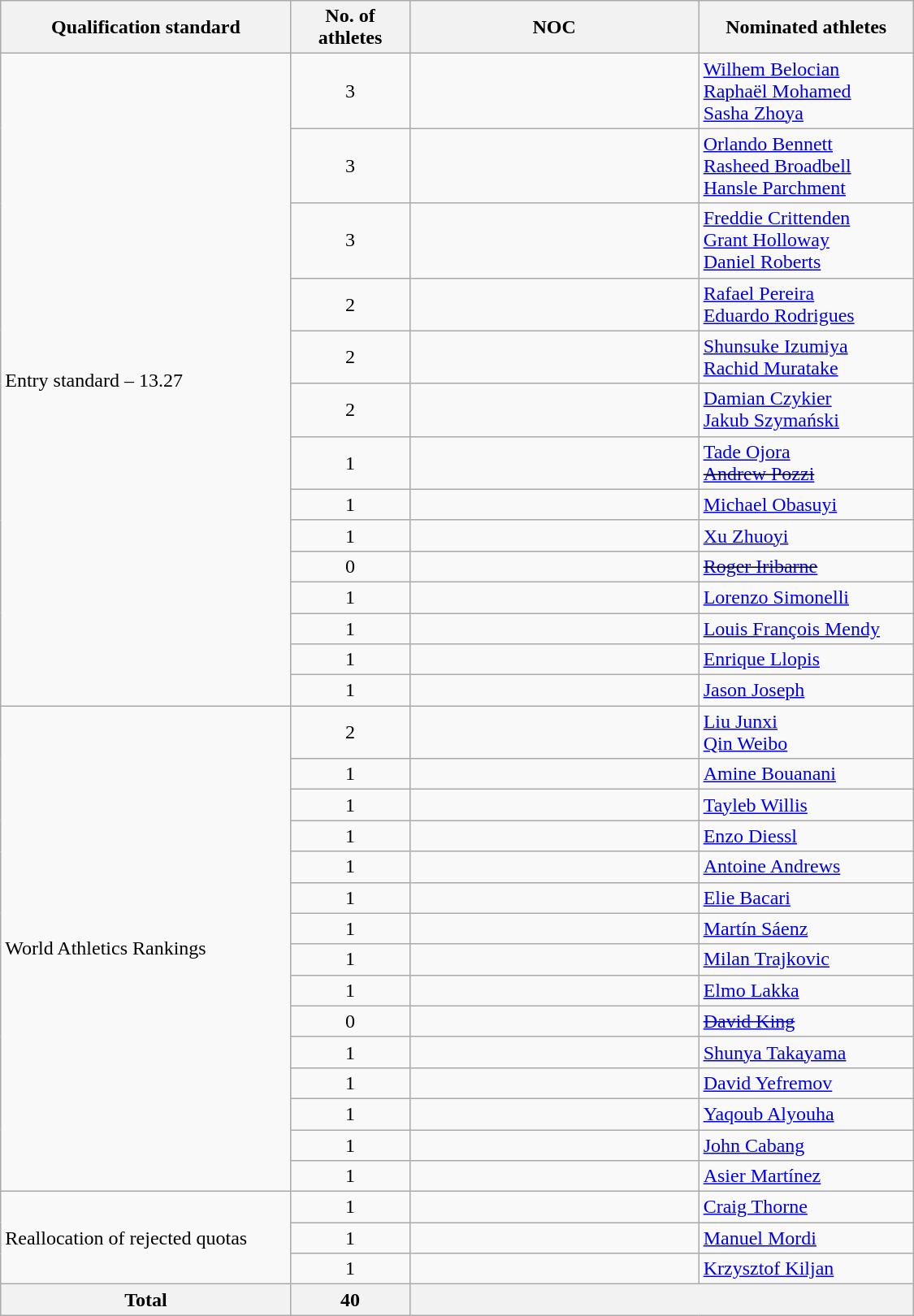<table class="wikitable sortable" style="text-align:left; width:750px;">
<tr>
<th>Qualification standard</th>
<th width=90>No. of athletes</th>
<th width=230>NOC</th>
<th>Nominated athletes</th>
</tr>
<tr>
<td rowspan="14">Entry standard – 13.27</td>
<td align=center>3</td>
<td></td>
<td><a href='#'>Wilhem Belocian</a><br><a href='#'>Raphaël Mohamed</a><br><a href='#'>Sasha Zhoya</a></td>
</tr>
<tr>
<td align=center>3</td>
<td></td>
<td><a href='#'>Orlando Bennett</a><br><a href='#'>Rasheed Broadbell</a><br><a href='#'>Hansle Parchment</a></td>
</tr>
<tr>
<td align=center>3</td>
<td></td>
<td><a href='#'>Freddie Crittenden</a><br><a href='#'>Grant Holloway</a><br><a href='#'>Daniel Roberts</a></td>
</tr>
<tr>
<td align=center>2</td>
<td></td>
<td><a href='#'>Rafael Pereira</a><br><a href='#'>Eduardo Rodrigues</a></td>
</tr>
<tr>
<td align=center>2</td>
<td></td>
<td><a href='#'>Shunsuke Izumiya</a><br><a href='#'>Rachid Muratake</a></td>
</tr>
<tr>
<td align=center>2</td>
<td></td>
<td><a href='#'>Damian Czykier</a><br><a href='#'>Jakub Szymański</a></td>
</tr>
<tr>
<td align=center>1</td>
<td></td>
<td><a href='#'>Tade Ojora</a><br><s><a href='#'>Andrew Pozzi</a></s></td>
</tr>
<tr>
<td align=center>1</td>
<td></td>
<td><a href='#'>Michael Obasuyi</a></td>
</tr>
<tr>
<td align=center>1</td>
<td></td>
<td><a href='#'>Xu Zhuoyi</a></td>
</tr>
<tr>
<td align=center>0</td>
<td><s></s></td>
<td><s><a href='#'>Roger Iribarne</a></s></td>
</tr>
<tr>
<td align=center>1</td>
<td></td>
<td><a href='#'>Lorenzo Simonelli</a></td>
</tr>
<tr>
<td align=center>1</td>
<td></td>
<td><a href='#'>Louis François Mendy</a></td>
</tr>
<tr>
<td align=center>1</td>
<td></td>
<td><a href='#'>Enrique Llopis</a></td>
</tr>
<tr>
<td align=center>1</td>
<td></td>
<td><a href='#'>Jason Joseph</a></td>
</tr>
<tr>
<td rowspan =15>World Athletics Rankings</td>
<td align=center>2</td>
<td></td>
<td><a href='#'>Liu Junxi</a><br><a href='#'>Qin Weibo</a></td>
</tr>
<tr>
<td align=center>1</td>
<td></td>
<td><a href='#'>Amine Bouanani</a></td>
</tr>
<tr>
<td align=center>1</td>
<td></td>
<td><a href='#'>Tayleb Willis</a></td>
</tr>
<tr>
<td align=center>1</td>
<td></td>
<td><a href='#'>Enzo Diessl</a></td>
</tr>
<tr>
<td align=center>1</td>
<td></td>
<td><a href='#'>Antoine Andrews</a></td>
</tr>
<tr>
<td align=center>1</td>
<td></td>
<td><a href='#'>Elie Bacari</a></td>
</tr>
<tr>
<td align=center>1</td>
<td></td>
<td><a href='#'>Martín Sáenz</a></td>
</tr>
<tr>
<td align=center>1</td>
<td></td>
<td><a href='#'>Milan Trajkovic</a></td>
</tr>
<tr>
<td align=center>1</td>
<td></td>
<td><a href='#'>Elmo Lakka</a></td>
</tr>
<tr>
<td align=center>0</td>
<td><s></s></td>
<td><a href='#'><s>David King</s></a></td>
</tr>
<tr>
<td align=center>1</td>
<td></td>
<td><a href='#'>Shunya Takayama</a></td>
</tr>
<tr>
<td align=center>1</td>
<td></td>
<td><a href='#'>David Yefremov</a></td>
</tr>
<tr>
<td align=center>1</td>
<td></td>
<td><a href='#'>Yaqoub Alyouha</a></td>
</tr>
<tr>
<td align=center>1</td>
<td></td>
<td><a href='#'>John Cabang</a></td>
</tr>
<tr>
<td align=center>1</td>
<td></td>
<td><a href='#'>Asier Martínez</a></td>
</tr>
<tr>
<td rowspan =3>Reallocation of rejected quotas</td>
<td align=center>1</td>
<td></td>
<td><a href='#'>Craig Thorne</a></td>
</tr>
<tr>
<td align=center>1</td>
<td></td>
<td><a href='#'>Manuel Mordi</a></td>
</tr>
<tr>
<td align=center>1</td>
<td></td>
<td><a href='#'>Krzysztof Kiljan</a></td>
</tr>
<tr>
<th>Total</th>
<th>40</th>
<th colspan=2></th>
</tr>
</table>
